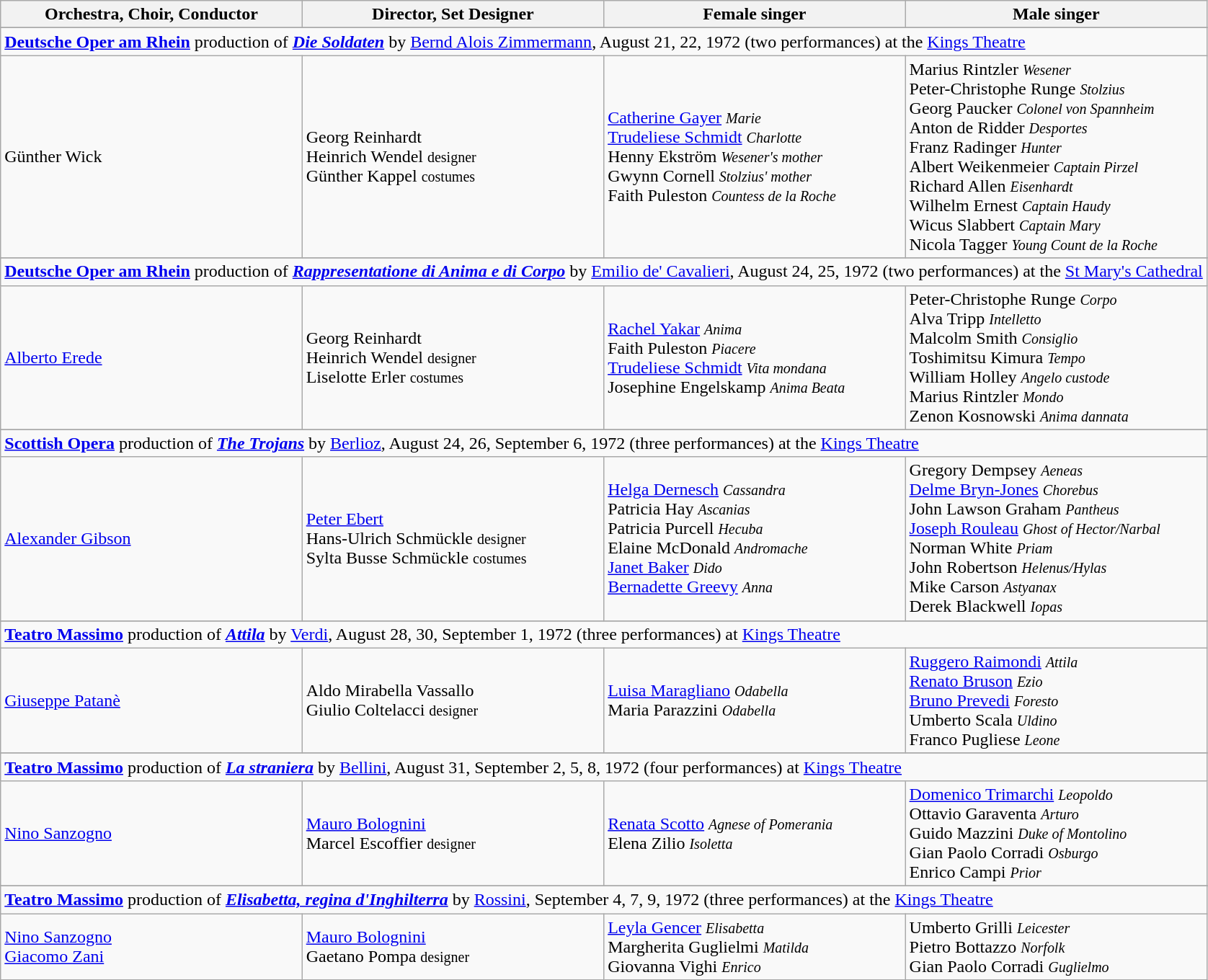<table class="wikitable toptextcells">
<tr class="hintergrundfarbe5">
<th style="width:25%;">Orchestra, Choir, Conductor</th>
<th style="width:25%;">Director, Set Designer</th>
<th style="width:25%;">Female singer</th>
<th style="width:25%;">Male singer</th>
</tr>
<tr>
</tr>
<tr class="hintergrundfarbe8">
<td colspan="9"><strong><a href='#'>Deutsche Oper am Rhein</a></strong> production of <strong><em><a href='#'>Die Soldaten</a></em></strong> by <a href='#'>Bernd Alois Zimmermann</a>, August 21, 22, 1972 (two performances) at the <a href='#'>Kings Theatre</a></td>
</tr>
<tr>
<td>Günther Wick</td>
<td>Georg Reinhardt<br>Heinrich Wendel <small>designer</small><br>Günther Kappel <small>costumes</small></td>
<td><a href='#'>Catherine Gayer</a> <small><em>Marie</em></small><br><a href='#'>Trudeliese Schmidt</a> <small><em>Charlotte</em></small><br>Henny Ekström <small><em>Wesener's mother</em></small><br>Gwynn Cornell <small><em>Stolzius' mother</em></small><br>Faith Puleston <small><em>Countess de la Roche</em></small></td>
<td>Marius Rintzler <small><em>Wesener</em></small><br>Peter-Christophe Runge <small><em>Stolzius</em></small><br>Georg Paucker <small><em>Colonel von Spannheim</em></small><br>Anton de Ridder <small><em>Desportes</em></small><br>Franz Radinger <small><em>Hunter</em></small><br>Albert Weikenmeier <small><em>Captain Pirzel</em></small><br>Richard Allen <small><em>Eisenhardt</em></small><br>Wilhelm Ernest <small><em>Captain Haudy</em></small><br>Wicus Slabbert <small><em>Captain Mary</em></small><br>Nicola Tagger <small><em>Young Count de la Roche</em></small></td>
</tr>
<tr>
</tr>
<tr class="hintergrundfarbe8">
<td colspan="9"><strong><a href='#'>Deutsche Oper am Rhein</a></strong> production of <strong><em><a href='#'>Rappresentatione di Anima e di Corpo</a></em></strong> by <a href='#'>Emilio de' Cavalieri</a>, August 24, 25, 1972 (two performances) at the <a href='#'>St Mary's Cathedral</a></td>
</tr>
<tr>
<td><a href='#'>Alberto Erede</a></td>
<td>Georg Reinhardt<br>Heinrich Wendel <small>designer</small><br>Liselotte Erler <small>costumes</small></td>
<td><a href='#'>Rachel Yakar</a> <small><em>Anima</em></small><br>Faith Puleston <small><em>Piacere</em></small><br><a href='#'>Trudeliese Schmidt</a> <small><em>Vita mondana</em></small><br>Josephine Engelskamp <small><em>Anima Beata</em></small></td>
<td>Peter-Christophe Runge <small><em>Corpo</em></small><br>Alva Tripp <small><em>Intelletto</em></small><br>Malcolm Smith <small><em>Consiglio</em></small><br>Toshimitsu Kimura <small><em>Tempo</em></small><br>William Holley <small><em>Angelo custode</em></small><br>Marius Rintzler <small><em>Mondo</em></small><br>Zenon Kosnowski <small><em>Anima dannata</em></small></td>
</tr>
<tr>
</tr>
<tr class="hintergrundfarbe8">
<td colspan="9"><strong><a href='#'>Scottish Opera</a></strong> production of <strong><em><a href='#'>The Trojans</a></em></strong> by <a href='#'>Berlioz</a>, August 24, 26, September 6, 1972 (three performances) at the <a href='#'>Kings Theatre</a></td>
</tr>
<tr>
<td><a href='#'>Alexander Gibson</a></td>
<td><a href='#'>Peter Ebert</a><br>Hans-Ulrich Schmückle <small>designer</small><br>Sylta Busse Schmückle <small>costumes</small></td>
<td><a href='#'>Helga Dernesch</a> <small><em>Cassandra</em></small><br>Patricia Hay <small><em>Ascanias</em></small><br>Patricia Purcell <small><em>Hecuba</em></small><br>Elaine McDonald <small><em>Andromache</em></small><br><a href='#'>Janet Baker</a> <small><em>Dido</em></small><br><a href='#'>Bernadette Greevy</a> <small><em>Anna</em></small></td>
<td>Gregory Dempsey <small><em>Aeneas</em></small><br><a href='#'>Delme Bryn-Jones</a> <small><em>Chorebus</em></small><br>John Lawson Graham <small><em>Pantheus</em></small><br><a href='#'>Joseph Rouleau</a> <small><em>Ghost of Hector/Narbal</em></small><br>Norman White <small><em>Priam</em></small><br>John Robertson <small><em>Helenus/Hylas</em></small><br>Mike Carson <small><em>Astyanax</em></small><br>Derek Blackwell <small><em>Iopas</em></small></td>
</tr>
<tr>
</tr>
<tr class="hintergrundfarbe8">
<td colspan="9"><strong><a href='#'>Teatro Massimo</a></strong> production of <strong><em><a href='#'>Attila</a></em></strong> by <a href='#'>Verdi</a>, August 28, 30, September 1, 1972 (three performances) at <a href='#'>Kings Theatre</a></td>
</tr>
<tr>
<td><a href='#'>Giuseppe Patanè</a></td>
<td>Aldo Mirabella Vassallo <br>Giulio Coltelacci <small>designer</small></td>
<td><a href='#'>Luisa Maragliano</a> <small><em>Odabella</em></small><br>Maria Parazzini <small><em>Odabella</em></small></td>
<td><a href='#'>Ruggero Raimondi</a> <small><em>Attila</em></small><br><a href='#'>Renato Bruson</a> <small><em>Ezio</em></small><br><a href='#'>Bruno Prevedi</a> <small><em>Foresto</em></small><br>Umberto Scala <small><em>Uldino</em></small><br>Franco Pugliese <small><em>Leone</em></small></td>
</tr>
<tr>
</tr>
<tr class="hintergrundfarbe8">
<td colspan="9"><strong><a href='#'>Teatro Massimo</a></strong> production of <strong><em><a href='#'>La straniera</a></em></strong> by <a href='#'>Bellini</a>, August 31, September 2, 5, 8, 1972 (four performances) at <a href='#'>Kings Theatre</a></td>
</tr>
<tr>
<td><a href='#'>Nino Sanzogno</a></td>
<td><a href='#'>Mauro Bolognini</a> <br>Marcel Escoffier <small>designer</small></td>
<td><a href='#'>Renata Scotto</a> <small><em>Agnese of Pomerania</em></small><br>Elena Zilio <small><em>Isoletta</em></small></td>
<td><a href='#'>Domenico Trimarchi</a> <small><em>Leopoldo</em></small><br>Ottavio Garaventa <small><em>Arturo</em></small><br>Guido Mazzini <small><em>Duke of Montolino</em></small><br>Gian Paolo Corradi <small><em>Osburgo</em></small><br>Enrico Campi <small><em>Prior</em></small></td>
</tr>
<tr>
</tr>
<tr class="hintergrundfarbe8">
<td colspan="9"><strong><a href='#'>Teatro Massimo</a></strong> production of <strong><em><a href='#'>Elisabetta, regina d'Inghilterra</a></em></strong> by <a href='#'>Rossini</a>, September 4, 7, 9, 1972 (three performances) at the <a href='#'>Kings Theatre</a></td>
</tr>
<tr>
<td><a href='#'>Nino Sanzogno</a><br><a href='#'>Giacomo Zani</a></td>
<td><a href='#'>Mauro Bolognini</a><br>Gaetano Pompa <small>designer</small></td>
<td><a href='#'>Leyla Gencer</a> <small><em>Elisabetta</em></small><br>Margherita Guglielmi <small><em>Matilda</em></small><br>Giovanna Vighi <small><em>Enrico</em></small></td>
<td>Umberto Grilli <small><em>Leicester</em></small><br>Pietro Bottazzo <small><em>Norfolk</em></small><br>Gian Paolo Corradi <small><em>Guglielmo</em></small></td>
</tr>
</table>
